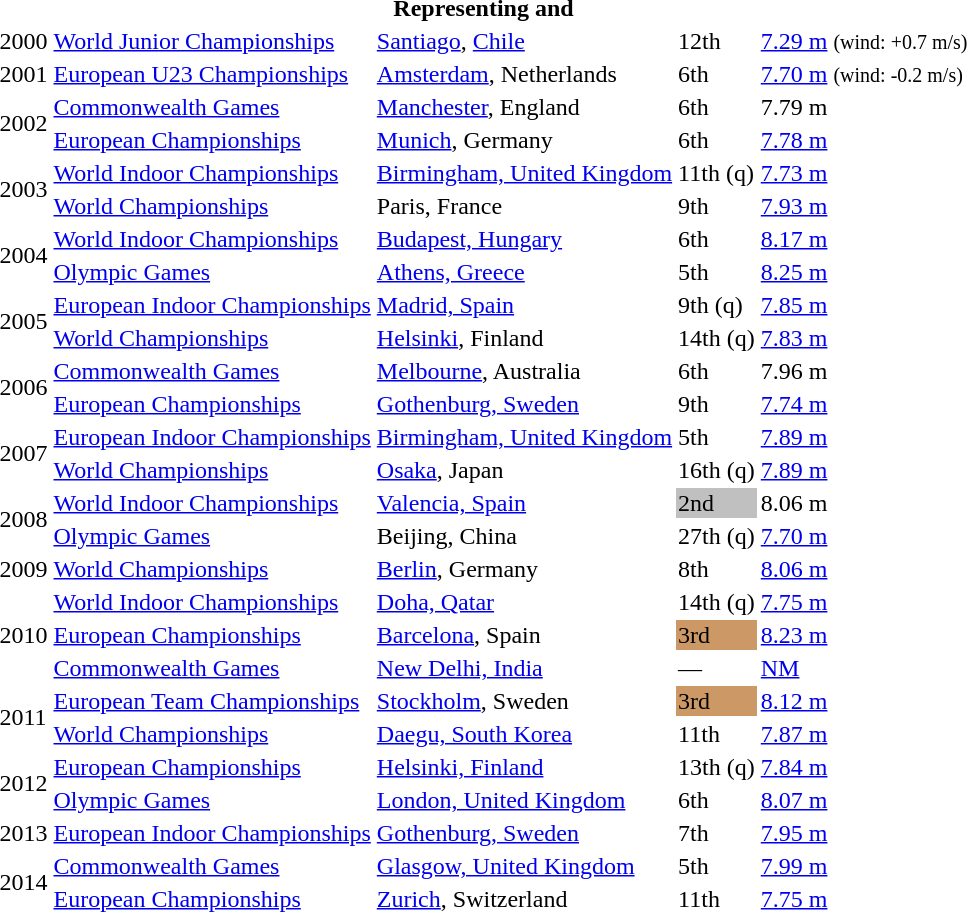<table>
<tr>
<th colspan="5">Representing  and </th>
</tr>
<tr>
<td>2000</td>
<td><a href='#'>World Junior Championships</a></td>
<td><a href='#'>Santiago</a>, <a href='#'>Chile</a></td>
<td>12th</td>
<td><a href='#'>7.29 m</a>  <small>(wind: +0.7 m/s)</small></td>
</tr>
<tr>
<td>2001</td>
<td><a href='#'>European U23 Championships</a></td>
<td><a href='#'>Amsterdam</a>, Netherlands</td>
<td>6th</td>
<td><a href='#'>7.70 m</a> <small>(wind: -0.2 m/s)</small></td>
</tr>
<tr>
<td rowspan=2>2002</td>
<td><a href='#'>Commonwealth Games</a></td>
<td><a href='#'>Manchester</a>, England</td>
<td>6th</td>
<td>7.79 m</td>
</tr>
<tr>
<td><a href='#'>European Championships</a></td>
<td><a href='#'>Munich</a>, Germany</td>
<td>6th</td>
<td><a href='#'>7.78 m</a></td>
</tr>
<tr>
<td rowspan=2>2003</td>
<td><a href='#'>World Indoor Championships</a></td>
<td><a href='#'>Birmingham, United Kingdom</a></td>
<td>11th (q)</td>
<td><a href='#'>7.73 m</a></td>
</tr>
<tr>
<td><a href='#'>World Championships</a></td>
<td>Paris, France</td>
<td>9th</td>
<td><a href='#'>7.93 m</a></td>
</tr>
<tr>
<td rowspan=2>2004</td>
<td><a href='#'>World Indoor Championships</a></td>
<td><a href='#'>Budapest, Hungary</a></td>
<td>6th</td>
<td><a href='#'>8.17 m</a></td>
</tr>
<tr>
<td><a href='#'>Olympic Games</a></td>
<td><a href='#'>Athens, Greece</a></td>
<td>5th</td>
<td><a href='#'>8.25 m</a></td>
</tr>
<tr>
<td rowspan=2>2005</td>
<td><a href='#'>European Indoor Championships</a></td>
<td><a href='#'>Madrid, Spain</a></td>
<td>9th (q)</td>
<td><a href='#'>7.85 m</a></td>
</tr>
<tr>
<td><a href='#'>World Championships</a></td>
<td><a href='#'>Helsinki</a>, Finland</td>
<td>14th (q)</td>
<td><a href='#'>7.83 m</a></td>
</tr>
<tr>
<td rowspan=2>2006</td>
<td><a href='#'>Commonwealth Games</a></td>
<td><a href='#'>Melbourne</a>, Australia</td>
<td>6th</td>
<td>7.96 m</td>
</tr>
<tr>
<td><a href='#'>European Championships</a></td>
<td><a href='#'>Gothenburg, Sweden</a></td>
<td>9th</td>
<td><a href='#'>7.74 m</a></td>
</tr>
<tr>
<td rowspan=2>2007</td>
<td><a href='#'>European Indoor Championships</a></td>
<td><a href='#'>Birmingham, United Kingdom</a></td>
<td>5th</td>
<td><a href='#'>7.89 m</a></td>
</tr>
<tr>
<td><a href='#'>World Championships</a></td>
<td><a href='#'>Osaka</a>, Japan</td>
<td>16th (q)</td>
<td><a href='#'>7.89 m</a></td>
</tr>
<tr>
<td rowspan=2>2008</td>
<td><a href='#'>World Indoor Championships</a></td>
<td><a href='#'>Valencia, Spain</a></td>
<td bgcolor="silver">2nd</td>
<td>8.06 m</td>
</tr>
<tr>
<td><a href='#'>Olympic Games</a></td>
<td>Beijing, China</td>
<td>27th (q)</td>
<td><a href='#'>7.70 m</a></td>
</tr>
<tr>
<td>2009</td>
<td><a href='#'>World Championships</a></td>
<td><a href='#'>Berlin</a>, Germany</td>
<td>8th</td>
<td><a href='#'>8.06 m</a></td>
</tr>
<tr>
<td rowspan="3">2010</td>
<td><a href='#'>World Indoor Championships</a></td>
<td><a href='#'>Doha, Qatar</a></td>
<td>14th (q)</td>
<td><a href='#'>7.75 m</a></td>
</tr>
<tr>
<td><a href='#'>European Championships</a></td>
<td><a href='#'>Barcelona</a>, Spain</td>
<td bgcolor="cc9966">3rd</td>
<td><a href='#'>8.23 m</a></td>
</tr>
<tr>
<td><a href='#'>Commonwealth Games</a></td>
<td><a href='#'>New Delhi, India</a></td>
<td>—</td>
<td><a href='#'>NM</a></td>
</tr>
<tr>
<td rowspan="2">2011</td>
<td><a href='#'>European Team Championships</a></td>
<td><a href='#'>Stockholm</a>, Sweden</td>
<td bgcolor="cc9966">3rd</td>
<td><a href='#'>8.12 m</a></td>
</tr>
<tr>
<td><a href='#'>World Championships</a></td>
<td><a href='#'>Daegu, South Korea</a></td>
<td>11th</td>
<td><a href='#'>7.87 m</a></td>
</tr>
<tr>
<td rowspan=2>2012</td>
<td><a href='#'>European Championships</a></td>
<td><a href='#'>Helsinki, Finland</a></td>
<td>13th (q)</td>
<td><a href='#'>7.84 m</a></td>
</tr>
<tr>
<td><a href='#'>Olympic Games</a></td>
<td><a href='#'>London, United Kingdom</a></td>
<td>6th</td>
<td><a href='#'>8.07 m</a></td>
</tr>
<tr>
<td>2013</td>
<td><a href='#'>European Indoor Championships</a></td>
<td><a href='#'>Gothenburg, Sweden</a></td>
<td>7th</td>
<td><a href='#'>7.95 m</a></td>
</tr>
<tr>
<td rowspan=2>2014</td>
<td><a href='#'>Commonwealth Games</a></td>
<td><a href='#'>Glasgow, United Kingdom</a></td>
<td>5th</td>
<td><a href='#'>7.99 m</a></td>
</tr>
<tr>
<td><a href='#'>European Championships</a></td>
<td><a href='#'>Zurich</a>, Switzerland</td>
<td>11th</td>
<td><a href='#'>7.75 m</a></td>
</tr>
</table>
